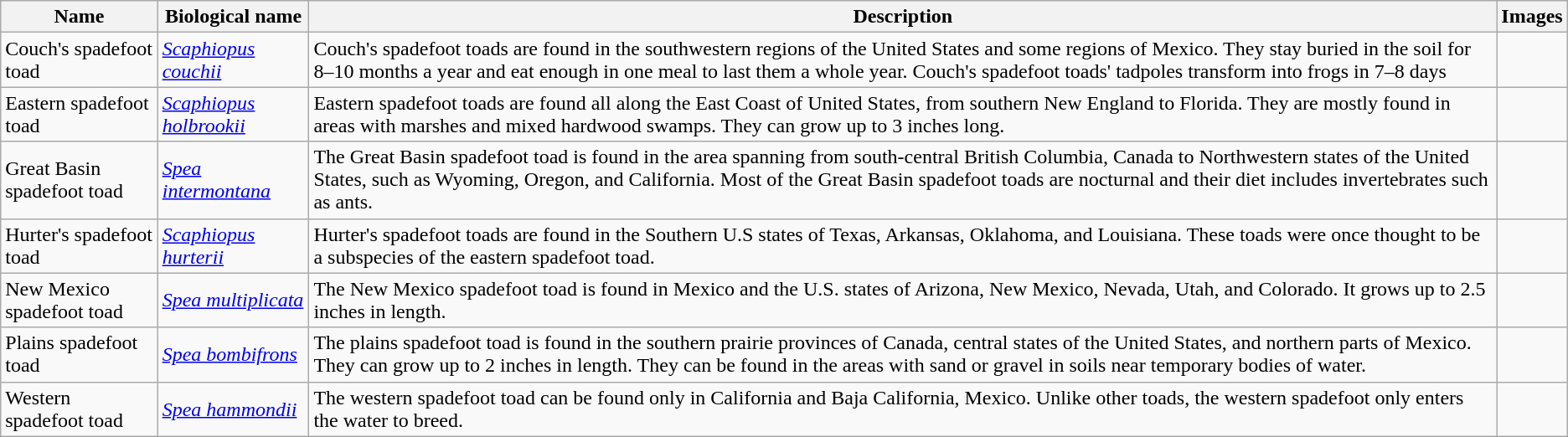<table class="wikitable sortable">
<tr>
<th>Name</th>
<th>Biological name</th>
<th class=unsortable>Description</th>
<th class=unsortable>Images</th>
</tr>
<tr>
<td>Couch's spadefoot toad</td>
<td><em><a href='#'>Scaphiopus couchii</a></em></td>
<td>Couch's spadefoot toads are found in the southwestern regions of the United States and some regions of Mexico. They stay buried in the soil for 8–10 months a year and eat enough in one meal to last them a whole year. Couch's spadefoot toads' tadpoles transform into frogs in 7–8 days</td>
<td></td>
</tr>
<tr>
<td>Eastern spadefoot toad</td>
<td><em><a href='#'>Scaphiopus holbrookii</a></em></td>
<td>Eastern spadefoot toads are found all along the East Coast of United States, from southern New England to Florida. They are mostly found in areas with marshes and mixed hardwood swamps. They can grow up to 3 inches long.</td>
<td></td>
</tr>
<tr>
<td>Great Basin spadefoot toad</td>
<td><em><a href='#'>Spea intermontana</a></em></td>
<td>The Great Basin spadefoot toad is found in the area spanning from south-central British Columbia, Canada to Northwestern states of the United States, such as Wyoming, Oregon, and California. Most of the Great Basin spadefoot toads are nocturnal and their diet includes  invertebrates such as ants.</td>
<td></td>
</tr>
<tr>
<td>Hurter's spadefoot toad</td>
<td><em><a href='#'>Scaphiopus hurterii</a></em></td>
<td>Hurter's spadefoot toads are found in the Southern U.S states of Texas, Arkansas, Oklahoma, and Louisiana. These toads were once thought to be a subspecies of the eastern spadefoot toad.</td>
<td></td>
</tr>
<tr>
<td>New Mexico spadefoot toad</td>
<td><em><a href='#'>Spea multiplicata</a></em></td>
<td>The New Mexico spadefoot toad is found in Mexico and the U.S. states of Arizona, New Mexico, Nevada, Utah, and Colorado. It grows up to 2.5 inches in length.</td>
<td></td>
</tr>
<tr>
<td>Plains spadefoot toad</td>
<td><em><a href='#'>Spea bombifrons</a></em></td>
<td>The plains spadefoot toad is found in the southern prairie provinces of Canada, central states of the United States, and northern parts of Mexico. They can grow up to 2 inches in length. They can be found in the areas with sand or gravel in soils near temporary bodies of water.</td>
<td></td>
</tr>
<tr>
<td>Western spadefoot toad</td>
<td><em><a href='#'>Spea hammondii</a></em></td>
<td>The western spadefoot toad can be found only in California and Baja California, Mexico. Unlike other toads, the western spadefoot only enters the water to breed.</td>
<td></td>
</tr>
</table>
